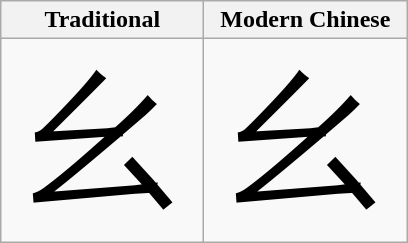<table class="wikitable">
<tr>
<th>Traditional</th>
<th>Modern Chinese</th>
</tr>
<tr style="font-size:6em;font-family:serif;line-height:100%;">
<td lang="ja">幺</td>
<td lang="zh">幺</td>
</tr>
</table>
